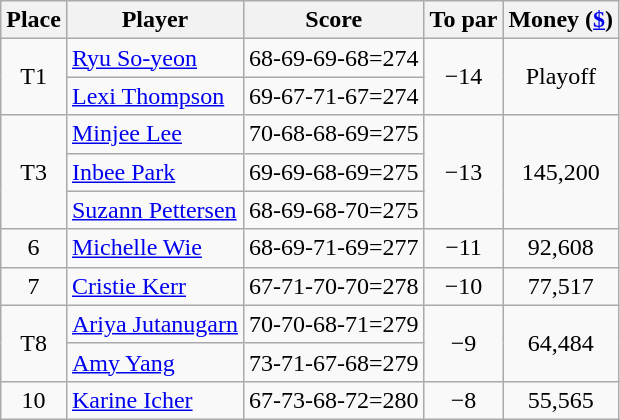<table class="wikitable">
<tr>
<th>Place</th>
<th>Player</th>
<th>Score</th>
<th>To par</th>
<th>Money (<a href='#'>$</a>)</th>
</tr>
<tr>
<td rowspan=2 align=center>T1</td>
<td> <a href='#'>Ryu So-yeon</a></td>
<td>68-69-69-68=274</td>
<td rowspan=2 align=center>−14</td>
<td rowspan=2 align=center>Playoff</td>
</tr>
<tr>
<td> <a href='#'>Lexi Thompson</a></td>
<td>69-67-71-67=274</td>
</tr>
<tr>
<td align=center rowspan=3>T3</td>
<td> <a href='#'>Minjee Lee</a></td>
<td>70-68-68-69=275</td>
<td align=center rowspan=3>−13</td>
<td align=center rowspan=3>145,200</td>
</tr>
<tr>
<td> <a href='#'>Inbee Park</a></td>
<td>69-69-68-69=275</td>
</tr>
<tr>
<td> <a href='#'>Suzann Pettersen</a></td>
<td>68-69-68-70=275</td>
</tr>
<tr>
<td align=center>6</td>
<td> <a href='#'>Michelle Wie</a></td>
<td>68-69-71-69=277</td>
<td align=center>−11</td>
<td align=center>92,608</td>
</tr>
<tr>
<td align=center>7</td>
<td> <a href='#'>Cristie Kerr</a></td>
<td>67-71-70-70=278</td>
<td align=center>−10</td>
<td align=center>77,517</td>
</tr>
<tr>
<td align=center rowspan=2>T8</td>
<td> <a href='#'>Ariya Jutanugarn</a></td>
<td>70-70-68-71=279</td>
<td align=center rowspan=2>−9</td>
<td align=center rowspan=2>64,484</td>
</tr>
<tr>
<td> <a href='#'>Amy Yang</a></td>
<td>73-71-67-68=279</td>
</tr>
<tr>
<td align=center>10</td>
<td> <a href='#'>Karine Icher</a></td>
<td>67-73-68-72=280</td>
<td align=center>−8</td>
<td align=center>55,565</td>
</tr>
</table>
